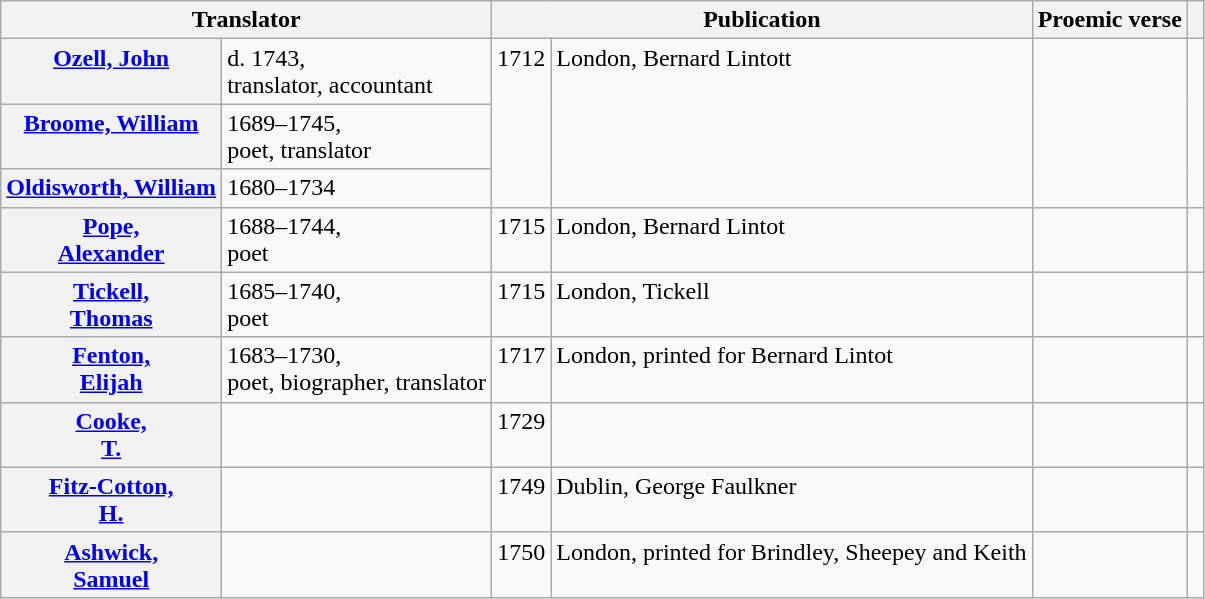<table class="wikitable" ">
<tr>
<th scope="col" colspan="2">Translator</th>
<th scope="col" colspan="2">Publication</th>
<th scope="col">Proemic verse</th>
<th scope="col"></th>
</tr>
<tr valign="top">
<th><a href='#'>Ozell, John</a></th>
<td>d. 1743,<br>translator, accountant</td>
<td rowspan="3">1712</td>
<td rowspan="3">London, Bernard Lintott</td>
<td rowspan="3"> </td>
<td rowspan="3"> </td>
</tr>
<tr valign="top">
<th><a href='#'>Broome, William</a></th>
<td>1689–1745,<br>poet, translator</td>
</tr>
<tr valign="top">
<th><a href='#'>Oldisworth, William</a></th>
<td>1680–1734</td>
</tr>
<tr valign="top">
<th><a href='#'>Pope,<br>Alexander</a></th>
<td>1688–1744,<br>poet</td>
<td>1715</td>
<td>London, Bernard Lintot</td>
<td><blockquote></blockquote></td>
<td></td>
</tr>
<tr valign="top">
<th><a href='#'>Tickell,<br>Thomas</a></th>
<td>1685–1740,<br>poet</td>
<td>1715</td>
<td>London, Tickell</td>
<td><blockquote></blockquote></td>
<td></td>
</tr>
<tr valign="top">
<th><a href='#'>Fenton,<br>Elijah</a></th>
<td>1683–1730,<br>poet, biographer, translator</td>
<td>1717</td>
<td>London, printed for Bernard Lintot</td>
<td> </td>
<td> </td>
</tr>
<tr valign="top">
<th><a href='#'>Cooke,<br>T.</a></th>
<td> </td>
<td>1729</td>
<td> </td>
<td> </td>
<td> </td>
</tr>
<tr valign="top">
<th><a href='#'>Fitz-Cotton,<br>H.</a></th>
<td> </td>
<td>1749</td>
<td>Dublin, George Faulkner</td>
<td> </td>
<td> </td>
</tr>
<tr valign="top">
<th><a href='#'>Ashwick,<br>Samuel</a></th>
<td> </td>
<td>1750</td>
<td>London, printed for Brindley, Sheepey and Keith</td>
<td> </td>
<td> </td>
</tr>
</table>
